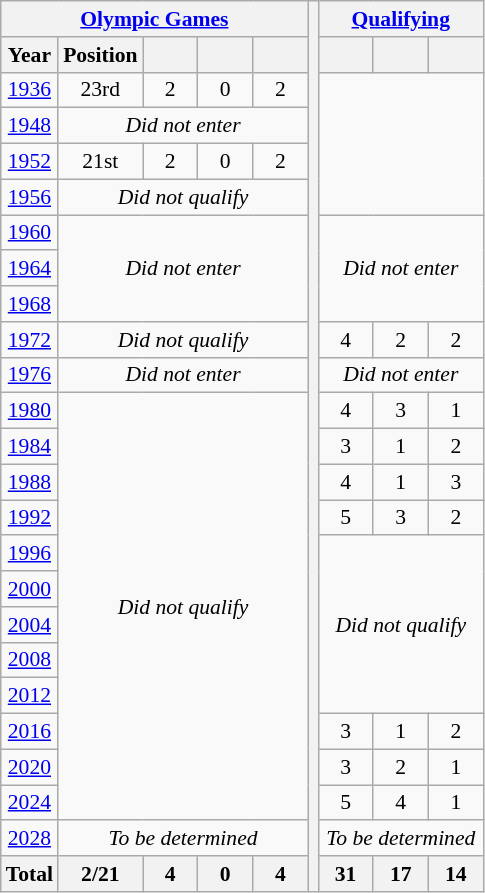<table class="wikitable" style="text-align: center;font-size:90%;">
<tr>
<th colspan=5><a href='#'>Olympic Games</a></th>
<th rowspan=25></th>
<th colspan=3><a href='#'>Qualifying</a></th>
</tr>
<tr>
<th>Year</th>
<th>Position</th>
<th width=30></th>
<th width=30></th>
<th width=30></th>
<th width=30></th>
<th width=30></th>
<th width=30></th>
</tr>
<tr>
<td> <a href='#'>1936</a></td>
<td>23rd</td>
<td>2</td>
<td>0</td>
<td>2</td>
</tr>
<tr>
<td> <a href='#'>1948</a></td>
<td colspan=4><em>Did not enter</em></td>
</tr>
<tr>
<td> <a href='#'>1952</a></td>
<td>21st</td>
<td>2</td>
<td>0</td>
<td>2</td>
</tr>
<tr>
<td> <a href='#'>1956</a></td>
<td colspan=4><em>Did not qualify</em></td>
</tr>
<tr>
<td> <a href='#'>1960</a></td>
<td colspan=4 rowspan=3><em>Did not enter</em></td>
<td colspan=3 rowspan=3><em>Did not enter</em></td>
</tr>
<tr>
<td> <a href='#'>1964</a></td>
</tr>
<tr>
<td> <a href='#'>1968</a></td>
</tr>
<tr>
<td> <a href='#'>1972</a></td>
<td colspan=4><em>Did not qualify</em></td>
<td>4</td>
<td>2</td>
<td>2</td>
</tr>
<tr>
<td> <a href='#'>1976</a></td>
<td colspan=4><em>Did not enter</em></td>
<td colspan=3><em>Did not enter</em></td>
</tr>
<tr>
<td> <a href='#'>1980</a></td>
<td colspan=4 rowspan=12><em>Did not qualify</em></td>
<td>4</td>
<td>3</td>
<td>1</td>
</tr>
<tr>
<td> <a href='#'>1984</a></td>
<td>3</td>
<td>1</td>
<td>2</td>
</tr>
<tr>
<td> <a href='#'>1988</a></td>
<td>4</td>
<td>1</td>
<td>3</td>
</tr>
<tr>
<td> <a href='#'>1992</a></td>
<td>5</td>
<td>3</td>
<td>2</td>
</tr>
<tr>
<td> <a href='#'>1996</a></td>
<td colspan=3 rowspan=5><em>Did not qualify</em></td>
</tr>
<tr>
<td> <a href='#'>2000</a></td>
</tr>
<tr>
<td> <a href='#'>2004</a></td>
</tr>
<tr>
<td> <a href='#'>2008</a></td>
</tr>
<tr>
<td> <a href='#'>2012</a></td>
</tr>
<tr>
<td> <a href='#'>2016</a></td>
<td>3</td>
<td>1</td>
<td>2</td>
</tr>
<tr>
<td> <a href='#'>2020</a></td>
<td>3</td>
<td>2</td>
<td>1</td>
</tr>
<tr>
<td> <a href='#'>2024</a></td>
<td>5</td>
<td>4</td>
<td>1</td>
</tr>
<tr>
<td> <a href='#'>2028</a></td>
<td colspan=4><em>To be determined</em></td>
<td colspan=3><em>To be determined</em></td>
</tr>
<tr>
<th>Total</th>
<th>2/21</th>
<th>4</th>
<th>0</th>
<th>4</th>
<th>31</th>
<th>17</th>
<th>14</th>
</tr>
</table>
